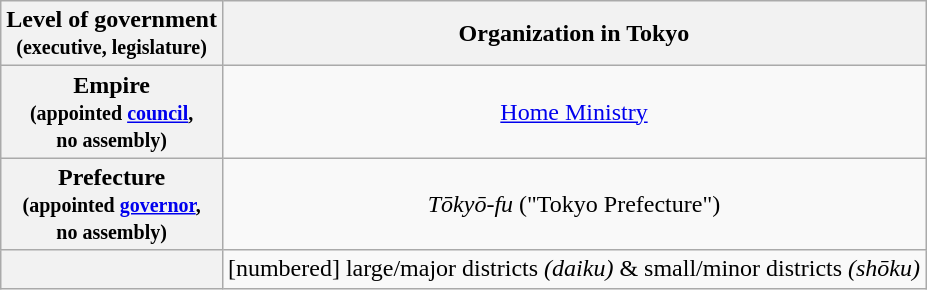<table class="wikitable">
<tr align="center">
<th>Level of government<br><small>(executive, legislature)</small></th>
<th>Organization in Tokyo</th>
</tr>
<tr align="center">
<th>Empire<br><small>(appointed <a href='#'>council</a>,<br> no assembly)</small></th>
<td><a href='#'>Home Ministry</a></td>
</tr>
<tr align="center">
<th>Prefecture<br><small>(appointed <a href='#'>governor</a>,<br>no assembly)</small></th>
<td><em>Tōkyō-fu</em> ("Tokyo Prefecture")</td>
</tr>
<tr align="center">
<th></th>
<td>[numbered] large/major districts <em>(daiku)</em> & small/minor districts <em>(shōku)</em></td>
</tr>
</table>
